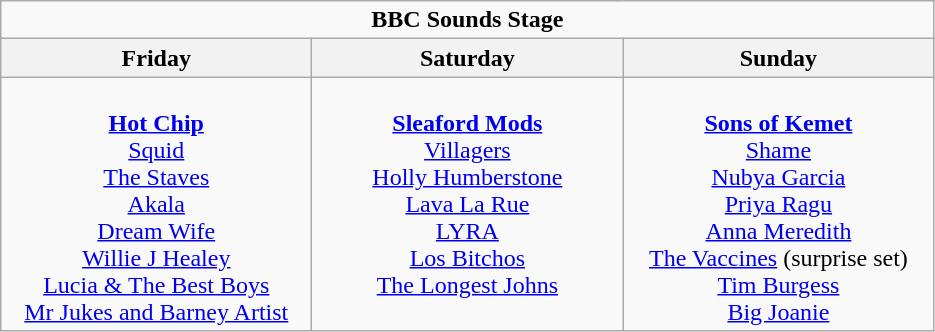<table class="wikitable">
<tr>
<td colspan="3" align="center"><strong>BBC Sounds Stage</strong></td>
</tr>
<tr>
<th>Friday</th>
<th>Saturday</th>
<th>Sunday</th>
</tr>
<tr>
<td valign="top" align="center" width=200><br><strong><a href='#'>Hot Chip</a></strong>
<br><a href='#'>Squid</a>
<br><a href='#'>The Staves</a>
<br><a href='#'>Akala</a>
<br><a href='#'>Dream Wife</a>
<br><a href='#'>Willie J Healey</a>
<br><a href='#'>Lucia & The Best Boys</a>
<br><a href='#'>Mr Jukes and Barney Artist</a></td>
<td valign="top" align="center" width=200><br><strong><a href='#'>Sleaford Mods</a></strong>
<br><a href='#'>Villagers</a>
<br><a href='#'>Holly Humberstone</a>
<br><a href='#'>Lava La Rue</a>
<br><a href='#'>LYRA</a>
<br><a href='#'>Los Bitchos</a>
<br><a href='#'>The Longest Johns</a></td>
<td valign="top" align="center" width=200><br><strong><a href='#'>Sons of Kemet</a></strong>
<br><a href='#'>Shame</a>
<br><a href='#'>Nubya Garcia</a>
<br><a href='#'>Priya Ragu</a>
<br><a href='#'>Anna Meredith</a>
<br> <a href='#'>The Vaccines</a> (surprise set)
<br><a href='#'>Tim Burgess</a>
<br><a href='#'>Big Joanie</a></td>
</tr>
</table>
